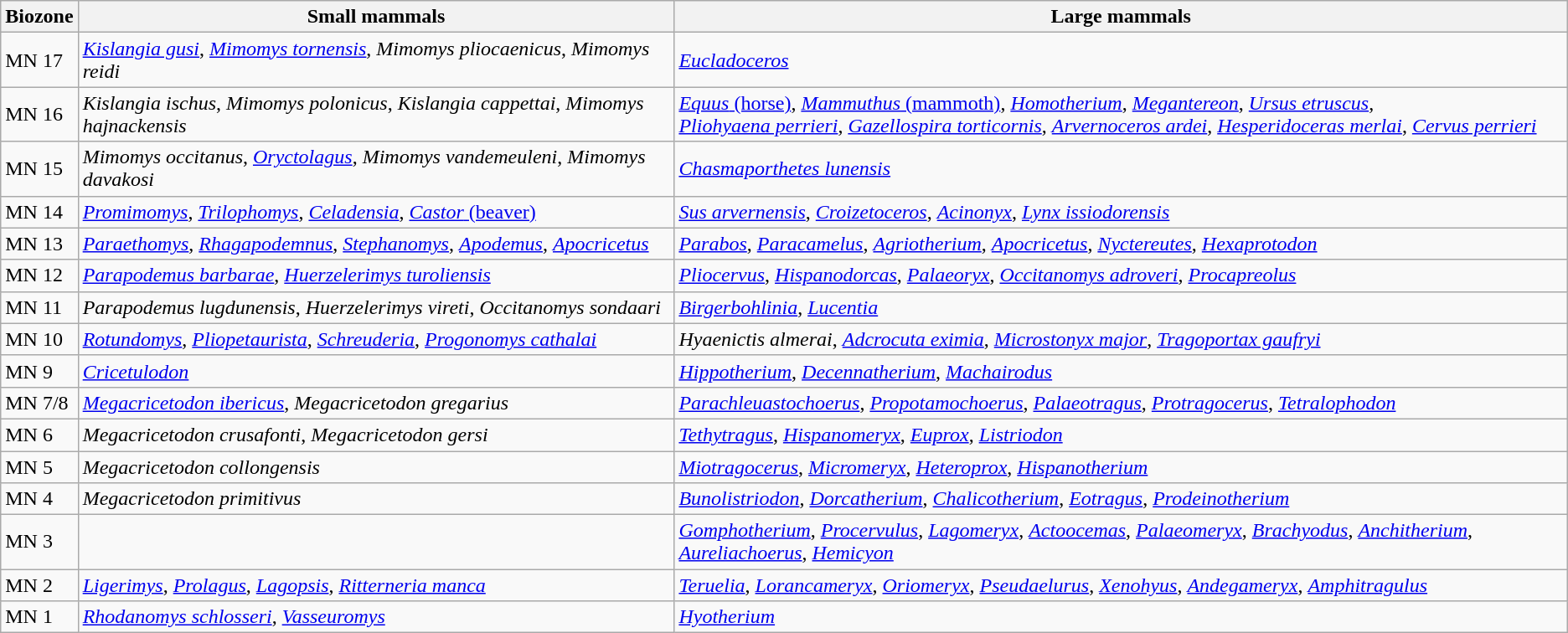<table class= "wikitable float-right">
<tr>
<th>Biozone</th>
<th>Small mammals</th>
<th>Large mammals</th>
</tr>
<tr --->
<td>MN 17</td>
<td><em><a href='#'>Kislangia gusi</a></em>, <em><a href='#'>Mimomys tornensis</a></em>, <em>Mimomys pliocaenicus</em>, <em>Mimomys reidi</em></td>
<td><em><a href='#'>Eucladoceros</a></em></td>
</tr>
<tr>
<td>MN 16</td>
<td><em>Kislangia ischus</em>, <em>Mimomys polonicus</em>, <em>Kislangia cappettai</em>, <em>Mimomys hajnackensis</em></td>
<td><a href='#'><em>Equus</em> (horse)</a>, <a href='#'><em>Mammuthus</em> (mammoth)</a>, <em><a href='#'>Homotherium</a></em>, <em><a href='#'>Megantereon</a></em>, <em><a href='#'>Ursus etruscus</a></em>, <br><em><a href='#'>Pliohyaena perrieri</a></em>, <em><a href='#'>Gazellospira torticornis</a></em>, <em><a href='#'>Arvernoceros ardei</a></em>, <em><a href='#'>Hesperidoceras merlai</a></em>, <em><a href='#'>Cervus perrieri</a></em></td>
</tr>
<tr>
<td>MN 15</td>
<td><em>Mimomys occitanus</em>, <em><a href='#'>Oryctolagus</a></em>, <em>Mimomys vandemeuleni</em>, <em>Mimomys davakosi</em></td>
<td><em><a href='#'>Chasmaporthetes lunensis</a></em></td>
</tr>
<tr>
<td>MN 14</td>
<td><em><a href='#'>Promimomys</a></em>, <em><a href='#'>Trilophomys</a></em>, <em><a href='#'>Celadensia</a></em>, <a href='#'><em>Castor</em> (beaver)</a></td>
<td><em><a href='#'>Sus arvernensis</a></em>, <em><a href='#'>Croizetoceros</a></em>, <em><a href='#'>Acinonyx</a></em>, <em><a href='#'>Lynx issiodorensis</a></em></td>
</tr>
<tr>
<td>MN 13</td>
<td><em><a href='#'>Paraethomys</a></em>, <em><a href='#'>Rhagapodemnus</a></em>, <em><a href='#'>Stephanomys</a></em>, <em><a href='#'>Apodemus</a></em>, <em><a href='#'>Apocricetus</a></em></td>
<td><em><a href='#'>Parabos</a></em>, <em><a href='#'>Paracamelus</a></em>, <em><a href='#'>Agriotherium</a></em>, <em><a href='#'>Apocricetus</a></em>, <em><a href='#'>Nyctereutes</a></em>, <em><a href='#'>Hexaprotodon</a></em></td>
</tr>
<tr>
<td>MN 12</td>
<td><em><a href='#'>Parapodemus barbarae</a></em>, <em><a href='#'>Huerzelerimys turoliensis</a></em></td>
<td><em><a href='#'>Pliocervus</a></em>, <em><a href='#'>Hispanodorcas</a></em>, <em><a href='#'>Palaeoryx</a></em>, <em><a href='#'>Occitanomys adroveri</a></em>, <em><a href='#'>Procapreolus</a></em></td>
</tr>
<tr>
<td>MN 11</td>
<td><em>Parapodemus lugdunensis</em>, <em>Huerzelerimys vireti</em>, <em>Occitanomys sondaari</em></td>
<td><em><a href='#'>Birgerbohlinia</a></em>, <em><a href='#'>Lucentia</a></em></td>
</tr>
<tr>
<td>MN 10</td>
<td><em><a href='#'>Rotundomys</a></em>, <em><a href='#'>Pliopetaurista</a></em>, <em><a href='#'>Schreuderia</a></em>, <em><a href='#'>Progonomys cathalai</a></em></td>
<td><em>Hyaenictis almerai</em>, <em><a href='#'>Adcrocuta eximia</a></em>, <em><a href='#'>Microstonyx major</a></em>, <em><a href='#'>Tragoportax gaufryi</a></em></td>
</tr>
<tr>
<td>MN 9</td>
<td><em><a href='#'>Cricetulodon</a></em></td>
<td><em><a href='#'>Hippotherium</a></em>, <em><a href='#'>Decennatherium</a></em>, <em><a href='#'>Machairodus</a></em></td>
</tr>
<tr>
<td>MN 7/8</td>
<td><em><a href='#'>Megacricetodon ibericus</a></em>, <em>Megacricetodon gregarius</em></td>
<td><em><a href='#'>Parachleuastochoerus</a></em>, <em><a href='#'>Propotamochoerus</a></em>, <em><a href='#'>Palaeotragus</a></em>, <em><a href='#'>Protragocerus</a></em>, <em><a href='#'>Tetralophodon</a></em></td>
</tr>
<tr>
<td>MN 6</td>
<td><em>Megacricetodon crusafonti</em>, <em>Megacricetodon gersi</em></td>
<td><em><a href='#'>Tethytragus</a></em>, <em><a href='#'>Hispanomeryx</a></em>, <em><a href='#'>Euprox</a></em>, <em><a href='#'>Listriodon</a></em></td>
</tr>
<tr>
<td>MN 5</td>
<td><em>Megacricetodon collongensis</em></td>
<td><em><a href='#'>Miotragocerus</a></em>, <em><a href='#'>Micromeryx</a></em>, <em><a href='#'>Heteroprox</a></em>, <em><a href='#'>Hispanotherium</a></em></td>
</tr>
<tr>
<td>MN 4</td>
<td><em>Megacricetodon primitivus</em></td>
<td><em><a href='#'>Bunolistriodon</a></em>, <em><a href='#'>Dorcatherium</a></em>, <em><a href='#'>Chalicotherium</a></em>, <em><a href='#'>Eotragus</a></em>, <em><a href='#'>Prodeinotherium</a></em></td>
</tr>
<tr>
<td>MN 3</td>
<td></td>
<td><em><a href='#'>Gomphotherium</a></em>, <em><a href='#'>Procervulus</a></em>, <em><a href='#'>Lagomeryx</a></em>, <em><a href='#'>Actoocemas</a></em>, <em><a href='#'>Palaeomeryx</a></em>, <em><a href='#'>Brachyodus</a></em>, <em><a href='#'>Anchitherium</a></em>, <em><a href='#'>Aureliachoerus</a></em>, <em><a href='#'>Hemicyon</a></em></td>
</tr>
<tr>
<td>MN 2</td>
<td><em><a href='#'>Ligerimys</a></em>, <em><a href='#'>Prolagus</a></em>, <em><a href='#'>Lagopsis</a></em>, <em><a href='#'>Ritterneria manca</a></em></td>
<td><em><a href='#'>Teruelia</a></em>, <em><a href='#'>Lorancameryx</a></em>, <em><a href='#'>Oriomeryx</a></em>, <em><a href='#'>Pseudaelurus</a></em>, <em><a href='#'>Xenohyus</a></em>, <em><a href='#'>Andegameryx</a></em>, <em><a href='#'>Amphitragulus</a></em></td>
</tr>
<tr>
<td>MN 1</td>
<td><em><a href='#'>Rhodanomys schlosseri</a></em>, <em><a href='#'>Vasseuromys</a></em></td>
<td><em><a href='#'>Hyotherium</a></em></td>
</tr>
</table>
